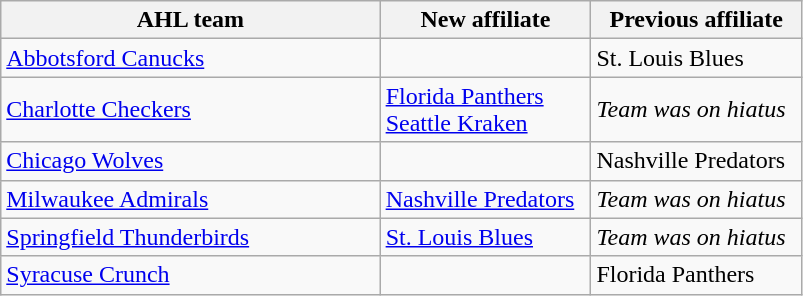<table class="wikitable">
<tr>
<th bgcolor="#DDDDFF" width="45%">AHL team</th>
<th bgcolor="#DDDDFF" width="25%">New affiliate</th>
<th bgcolor="#DDDDFF" width="25%">Previous affiliate</th>
</tr>
<tr>
<td><a href='#'>Abbotsford Canucks</a></td>
<td></td>
<td>St. Louis Blues</td>
</tr>
<tr>
<td><a href='#'>Charlotte Checkers</a></td>
<td><a href='#'>Florida Panthers</a><br><a href='#'>Seattle Kraken</a></td>
<td><em>Team was on hiatus</em></td>
</tr>
<tr>
<td><a href='#'>Chicago Wolves</a></td>
<td></td>
<td>Nashville Predators</td>
</tr>
<tr>
<td><a href='#'>Milwaukee Admirals</a></td>
<td><a href='#'>Nashville Predators</a></td>
<td><em>Team was on hiatus</em></td>
</tr>
<tr>
<td><a href='#'>Springfield Thunderbirds</a></td>
<td><a href='#'>St. Louis Blues</a></td>
<td><em>Team was on hiatus</em></td>
</tr>
<tr>
<td><a href='#'>Syracuse Crunch</a></td>
<td></td>
<td>Florida Panthers</td>
</tr>
</table>
